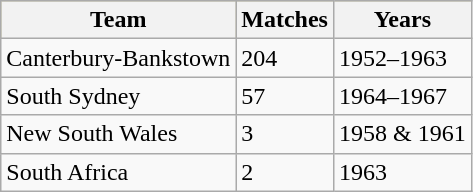<table class="wikitable">
<tr style="background:#bdb76b;">
<th>Team</th>
<th>Matches</th>
<th>Years</th>
</tr>
<tr>
<td>Canterbury-Bankstown</td>
<td>204</td>
<td>1952–1963</td>
</tr>
<tr>
<td>South Sydney</td>
<td>57</td>
<td>1964–1967</td>
</tr>
<tr>
<td>New South Wales</td>
<td>3</td>
<td>1958 & 1961</td>
</tr>
<tr>
<td>South Africa</td>
<td>2</td>
<td>1963</td>
</tr>
</table>
